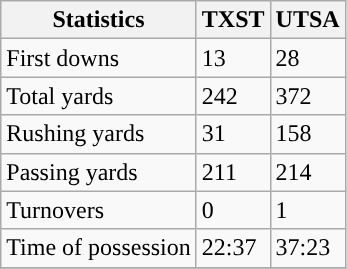<table class="wikitable" style="float: left;">
<tr>
<th>Statistics</th>
<th>TXST</th>
<th>UTSA</th>
</tr>
<tr>
<td>First downs</td>
<td>13</td>
<td>28</td>
</tr>
<tr>
<td>Total yards</td>
<td>242</td>
<td>372</td>
</tr>
<tr>
<td>Rushing yards</td>
<td>31</td>
<td>158</td>
</tr>
<tr>
<td>Passing yards</td>
<td>211</td>
<td>214</td>
</tr>
<tr>
<td>Turnovers</td>
<td>0</td>
<td>1</td>
</tr>
<tr>
<td>Time of possession</td>
<td>22:37</td>
<td>37:23</td>
</tr>
<tr>
</tr>
</table>
